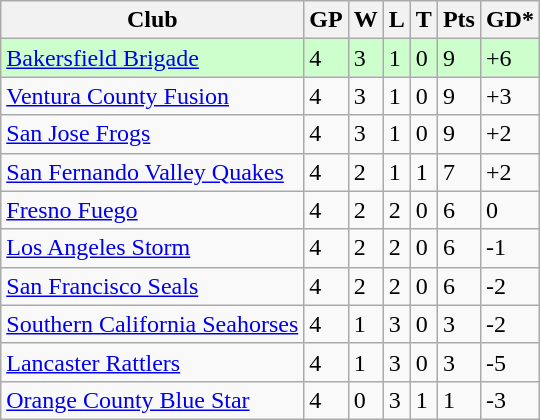<table class="wikitable">
<tr>
<th>Club</th>
<th>GP</th>
<th>W</th>
<th>L</th>
<th>T</th>
<th>Pts</th>
<th>GD*</th>
</tr>
<tr bgcolor=#ccffcc>
<td><a href='#'>Bakersfield Brigade</a></td>
<td>4</td>
<td>3</td>
<td>1</td>
<td>0</td>
<td>9</td>
<td>+6</td>
</tr>
<tr>
<td><a href='#'>Ventura County Fusion</a></td>
<td>4</td>
<td>3</td>
<td>1</td>
<td>0</td>
<td>9</td>
<td>+3</td>
</tr>
<tr>
<td><a href='#'>San Jose Frogs</a></td>
<td>4</td>
<td>3</td>
<td>1</td>
<td>0</td>
<td>9</td>
<td>+2</td>
</tr>
<tr>
<td><a href='#'>San Fernando Valley Quakes</a></td>
<td>4</td>
<td>2</td>
<td>1</td>
<td>1</td>
<td>7</td>
<td>+2</td>
</tr>
<tr>
<td><a href='#'>Fresno Fuego</a></td>
<td>4</td>
<td>2</td>
<td>2</td>
<td>0</td>
<td>6</td>
<td>0</td>
</tr>
<tr>
<td><a href='#'>Los Angeles Storm</a></td>
<td>4</td>
<td>2</td>
<td>2</td>
<td>0</td>
<td>6</td>
<td>-1</td>
</tr>
<tr>
<td><a href='#'>San Francisco Seals</a></td>
<td>4</td>
<td>2</td>
<td>2</td>
<td>0</td>
<td>6</td>
<td>-2</td>
</tr>
<tr>
<td><a href='#'>Southern California Seahorses</a></td>
<td>4</td>
<td>1</td>
<td>3</td>
<td>0</td>
<td>3</td>
<td>-2</td>
</tr>
<tr>
<td><a href='#'>Lancaster Rattlers</a></td>
<td>4</td>
<td>1</td>
<td>3</td>
<td>0</td>
<td>3</td>
<td>-5</td>
</tr>
<tr>
<td><a href='#'>Orange County Blue Star</a></td>
<td>4</td>
<td>0</td>
<td>3</td>
<td>1</td>
<td>1</td>
<td>-3</td>
</tr>
</table>
